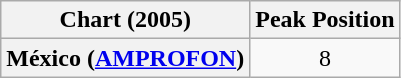<table class="wikitable sortable plainrowheaders" style="text-align:center">
<tr>
<th>Chart (2005)</th>
<th>Peak Position</th>
</tr>
<tr>
<th scope="row">México (<a href='#'>AMPROFON</a>)</th>
<td>8</td>
</tr>
</table>
